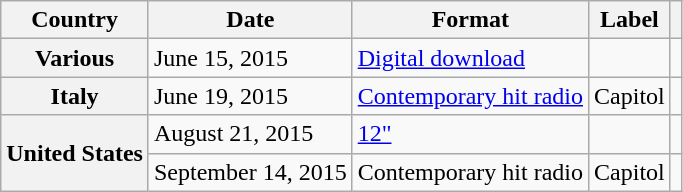<table class="wikitable plainrowheaders">
<tr>
<th scope="col">Country</th>
<th scope="col">Date</th>
<th scope="col">Format</th>
<th scope="col">Label</th>
<th scope="col"></th>
</tr>
<tr>
<th scope="row">Various</th>
<td>June 15, 2015</td>
<td><a href='#'>Digital download</a></td>
<td></td>
<td></td>
</tr>
<tr>
<th scope="row">Italy</th>
<td>June 19, 2015</td>
<td><a href='#'>Contemporary hit radio</a></td>
<td>Capitol</td>
<td></td>
</tr>
<tr>
<th scope="row" rowspan="2">United States</th>
<td>August 21, 2015</td>
<td><a href='#'>12"</a></td>
<td></td>
<td></td>
</tr>
<tr>
<td>September 14, 2015</td>
<td>Contemporary hit radio</td>
<td>Capitol</td>
<td></td>
</tr>
</table>
